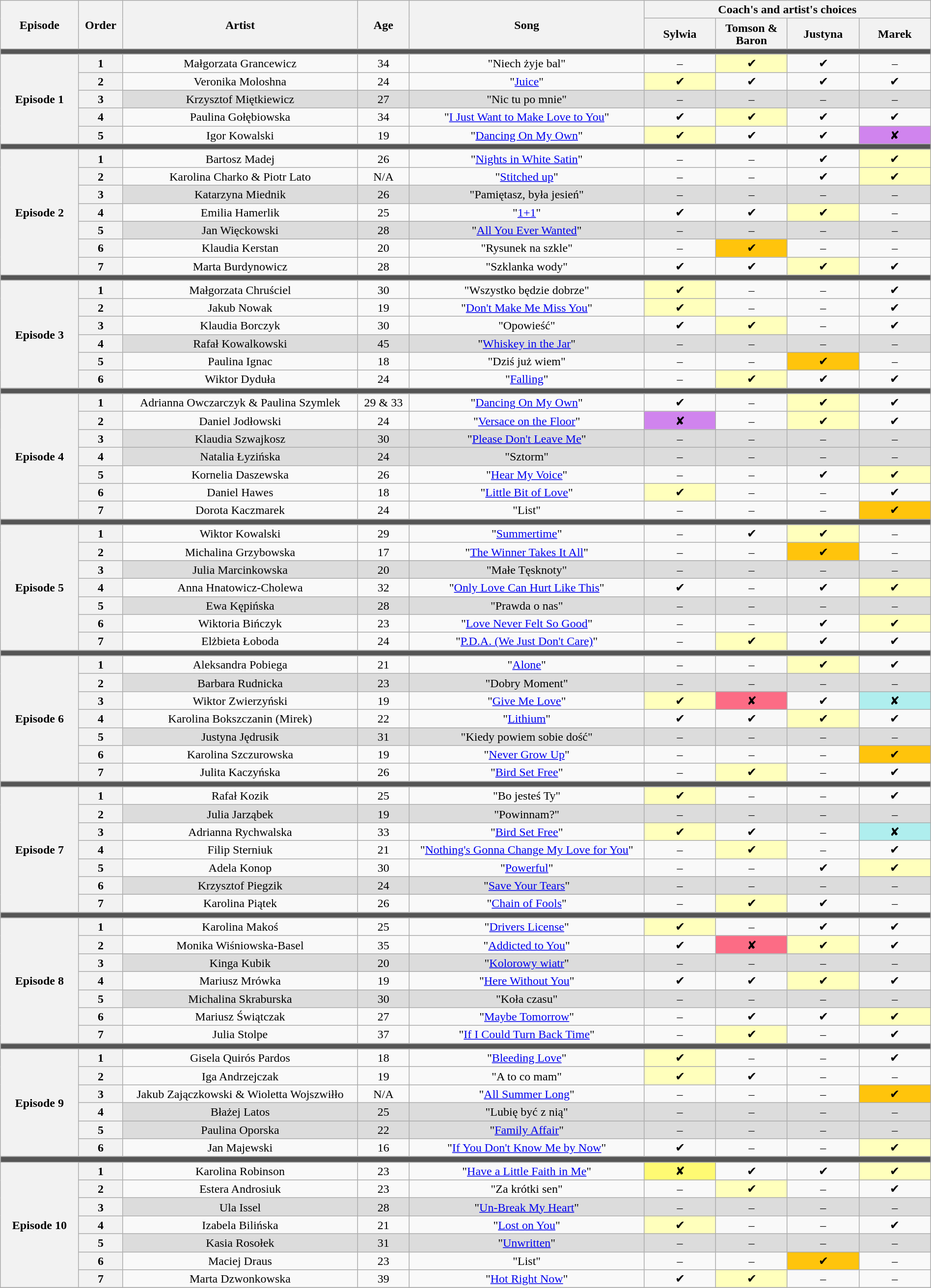<table class="wikitable" style="text-align:center; line-height:17px; width:100%">
<tr>
<th rowspan="2" scope="col" style="width:06%">Episode</th>
<th rowspan="2" scope="col" style="width:02%">Order</th>
<th rowspan="2" scope="col" style="width:18%">Artist</th>
<th rowspan="2" scope="col" style="width:04%">Age</th>
<th rowspan="2" scope="col" style="width:18%">Song</th>
<th colspan="4" scope="col" style="width:20%">Coach's and artist's choices</th>
</tr>
<tr>
<th style="width:5.5%">Sylwia</th>
<th style="width:5.5%">Tomson & Baron</th>
<th style="width:5.5%">Justyna</th>
<th style="width:5.5%">Marek</th>
</tr>
<tr>
<td colspan="9" style="background:#555"></td>
</tr>
<tr>
<th scope="row" rowspan="6">Episode 1<br></th>
</tr>
<tr>
<th>1</th>
<td>Małgorzata Grancewicz</td>
<td>34</td>
<td>"Niech żyje bal"</td>
<td>–</td>
<td bgcolor="#ffffbc">✔</td>
<td>✔</td>
<td>–</td>
</tr>
<tr>
<th>2</th>
<td>Veronika Moloshna</td>
<td>24</td>
<td>"<a href='#'>Juice</a>"</td>
<td bgcolor="#ffffbc">✔</td>
<td>✔</td>
<td>✔</td>
<td>✔</td>
</tr>
<tr style="background:#DCDCDC">
<th>3</th>
<td>Krzysztof Miętkiewicz</td>
<td>27</td>
<td>"Nic tu po mnie"</td>
<td>–</td>
<td>–</td>
<td>–</td>
<td>–</td>
</tr>
<tr>
<th>4</th>
<td>Paulina Gołębiowska</td>
<td>34</td>
<td>"<a href='#'>I Just Want to Make Love to You</a>"</td>
<td>✔</td>
<td bgcolor="#ffffbc">✔</td>
<td>✔</td>
<td>✔</td>
</tr>
<tr>
<th>5</th>
<td>Igor Kowalski</td>
<td>19</td>
<td>"<a href='#'>Dancing On My Own</a>"</td>
<td bgcolor="#ffffbc">✔</td>
<td>✔</td>
<td>✔</td>
<td bgcolor="#d084ee">✘</td>
</tr>
<tr>
<td colspan="9" style="background:#555"></td>
</tr>
<tr>
<th scope="row" rowspan="8">Episode 2<br></th>
</tr>
<tr>
<th>1</th>
<td>Bartosz Madej</td>
<td>26</td>
<td>"<a href='#'>Nights in White Satin</a>"</td>
<td>–</td>
<td>–</td>
<td>✔</td>
<td bgcolor="#ffffbc">✔</td>
</tr>
<tr>
<th>2</th>
<td>Karolina Charko & Piotr Lato</td>
<td>N/A</td>
<td>"<a href='#'>Stitched up</a>"</td>
<td>–</td>
<td>–</td>
<td>✔</td>
<td bgcolor="#ffffbc">✔</td>
</tr>
<tr style="background:#DCDCDC">
<th>3</th>
<td>Katarzyna Miednik</td>
<td>26</td>
<td>"Pamiętasz, była jesień"</td>
<td>–</td>
<td>–</td>
<td>–</td>
<td>–</td>
</tr>
<tr>
<th>4</th>
<td>Emilia Hamerlik</td>
<td>25</td>
<td>"<a href='#'>1+1</a>"</td>
<td>✔</td>
<td>✔</td>
<td bgcolor="#ffffbc">✔</td>
<td>–</td>
</tr>
<tr style="background:#DCDCDC">
<th>5</th>
<td>Jan Więckowski</td>
<td>28</td>
<td>"<a href='#'>All You Ever Wanted</a>"</td>
<td>–</td>
<td>–</td>
<td>–</td>
<td>–</td>
</tr>
<tr>
<th>6</th>
<td>Klaudia Kerstan</td>
<td>20</td>
<td>"Rysunek na szkle"</td>
<td>–</td>
<td bgcolor="#ffc40c">✔</td>
<td>–</td>
<td>–</td>
</tr>
<tr>
<th>7</th>
<td>Marta Burdynowicz</td>
<td>28</td>
<td>"Szklanka wody"</td>
<td>✔</td>
<td>✔</td>
<td bgcolor="#ffffbc">✔</td>
<td>✔</td>
</tr>
<tr>
<td colspan="9" style="background:#555"></td>
</tr>
<tr>
<th scope="row" rowspan="7">Episode 3<br></th>
</tr>
<tr>
<th>1</th>
<td>Małgorzata Chruściel</td>
<td>30</td>
<td>"Wszystko będzie dobrze"</td>
<td bgcolor="#ffffbc">✔</td>
<td>–</td>
<td>–</td>
<td>✔</td>
</tr>
<tr>
<th>2</th>
<td>Jakub Nowak</td>
<td>19</td>
<td>"<a href='#'>Don't Make Me Miss You</a>"</td>
<td bgcolor="#ffffbc">✔</td>
<td>–</td>
<td>–</td>
<td>✔</td>
</tr>
<tr>
<th>3</th>
<td>Klaudia Borczyk</td>
<td>30</td>
<td>"Opowieść"</td>
<td>✔</td>
<td bgcolor="#ffffbc">✔</td>
<td>–</td>
<td>✔</td>
</tr>
<tr style="background:#DCDCDC">
<th>4</th>
<td>Rafał Kowalkowski</td>
<td>45</td>
<td>"<a href='#'>Whiskey in the Jar</a>"</td>
<td>–</td>
<td>–</td>
<td>–</td>
<td>–</td>
</tr>
<tr>
<th>5</th>
<td>Paulina Ignac</td>
<td>18</td>
<td>"Dziś już wiem"</td>
<td>–</td>
<td>–</td>
<td bgcolor="#ffc40c">✔</td>
<td>–</td>
</tr>
<tr>
<th>6</th>
<td>Wiktor Dyduła</td>
<td>24</td>
<td>"<a href='#'>Falling</a>"</td>
<td>–</td>
<td bgcolor="#ffffbc">✔</td>
<td>✔</td>
<td>✔</td>
</tr>
<tr>
<td colspan="9" style="background:#555"></td>
</tr>
<tr>
<th scope="row" rowspan="8">Episode 4<br></th>
</tr>
<tr>
<th>1</th>
<td>Adrianna Owczarczyk & Paulina Szymlek</td>
<td>29 & 33</td>
<td>"<a href='#'>Dancing On My Own</a>"</td>
<td>✔</td>
<td>–</td>
<td bgcolor="#ffffbc">✔</td>
<td>✔</td>
</tr>
<tr>
<th>2</th>
<td>Daniel Jodłowski</td>
<td>24</td>
<td>"<a href='#'>Versace on the Floor</a>"</td>
<td bgcolor="#d084ee">✘</td>
<td>–</td>
<td bgcolor="#ffffbc">✔</td>
<td>✔</td>
</tr>
<tr style="background:#DCDCDC">
<th>3</th>
<td>Klaudia Szwajkosz</td>
<td>30</td>
<td>"<a href='#'>Please Don't Leave Me</a>"</td>
<td>–</td>
<td>–</td>
<td>–</td>
<td>–</td>
</tr>
<tr style="background:#DCDCDC">
<th>4</th>
<td>Natalia Łyzińska</td>
<td>24</td>
<td>"Sztorm"</td>
<td>–</td>
<td>–</td>
<td>–</td>
<td>–</td>
</tr>
<tr>
<th>5</th>
<td>Kornelia Daszewska</td>
<td>26</td>
<td>"<a href='#'>Hear My Voice</a>"</td>
<td>–</td>
<td>–</td>
<td>✔</td>
<td bgcolor="#ffffbc">✔</td>
</tr>
<tr>
<th>6</th>
<td>Daniel Hawes</td>
<td>18</td>
<td>"<a href='#'>Little Bit of Love</a>"</td>
<td bgcolor="#ffffbc">✔</td>
<td>–</td>
<td>–</td>
<td>✔</td>
</tr>
<tr>
<th>7</th>
<td>Dorota Kaczmarek</td>
<td>24</td>
<td>"List"</td>
<td>–</td>
<td>–</td>
<td>–</td>
<td bgcolor="#ffc40c">✔</td>
</tr>
<tr>
<td colspan="9" style="background:#555"></td>
</tr>
<tr>
<th scope="row" rowspan="8">Episode 5<br></th>
</tr>
<tr>
<th>1</th>
<td>Wiktor Kowalski</td>
<td>29</td>
<td>"<a href='#'>Summertime</a>"</td>
<td>–</td>
<td>✔</td>
<td bgcolor="#ffffbc">✔</td>
<td>–</td>
</tr>
<tr>
<th>2</th>
<td>Michalina Grzybowska</td>
<td>17</td>
<td>"<a href='#'>The Winner Takes It All</a>"</td>
<td>–</td>
<td>–</td>
<td bgcolor="#ffc40c">✔</td>
<td>–</td>
</tr>
<tr style="background:#DCDCDC">
<th>3</th>
<td>Julia Marcinkowska</td>
<td>20</td>
<td>"Małe Tęsknoty"</td>
<td>–</td>
<td>–</td>
<td>–</td>
<td>–</td>
</tr>
<tr>
<th>4</th>
<td>Anna Hnatowicz-Cholewa</td>
<td>32</td>
<td>"<a href='#'>Only Love Can Hurt Like This</a>"</td>
<td>✔</td>
<td>–</td>
<td>✔</td>
<td bgcolor="#ffffbc">✔</td>
</tr>
<tr style="background:#DCDCDC">
<th>5</th>
<td>Ewa Kępińska</td>
<td>28</td>
<td>"Prawda o nas"</td>
<td>–</td>
<td>–</td>
<td>–</td>
<td>–</td>
</tr>
<tr>
<th>6</th>
<td>Wiktoria Bińczyk</td>
<td>23</td>
<td>"<a href='#'>Love Never Felt So Good</a>"</td>
<td>–</td>
<td>–</td>
<td>✔</td>
<td bgcolor="#ffffbc">✔</td>
</tr>
<tr>
<th>7</th>
<td>Elżbieta Łoboda</td>
<td>24</td>
<td>"<a href='#'>P.D.A. (We Just Don't Care)</a>"</td>
<td>–</td>
<td bgcolor="#ffffbc">✔</td>
<td>✔</td>
<td>✔</td>
</tr>
<tr>
<td colspan="9" style="background:#555"></td>
</tr>
<tr>
<th scope="row" rowspan="8">Episode 6<br></th>
</tr>
<tr>
<th>1</th>
<td>Aleksandra Pobiega</td>
<td>21</td>
<td>"<a href='#'>Alone</a>"</td>
<td>–</td>
<td>–</td>
<td bgcolor="#ffffbc">✔</td>
<td>✔</td>
</tr>
<tr style="background:#DCDCDC">
<th>2</th>
<td>Barbara Rudnicka</td>
<td>23</td>
<td>"Dobry Moment"</td>
<td>–</td>
<td>–</td>
<td>–</td>
<td>–</td>
</tr>
<tr>
<th>3</th>
<td>Wiktor Zwierzyński</td>
<td>19</td>
<td>"<a href='#'>Give Me Love</a>"</td>
<td bgcolor="#ffffbc">✔</td>
<td bgcolor="#FC6C85">✘</td>
<td>✔</td>
<td bgcolor="#afeeee">✘</td>
</tr>
<tr>
<th>4</th>
<td>Karolina Bokszczanin (Mirek)</td>
<td>22</td>
<td>"<a href='#'>Lithium</a>"</td>
<td>✔</td>
<td>✔</td>
<td bgcolor="#ffffbc">✔</td>
<td>✔</td>
</tr>
<tr style="background:#DCDCDC">
<th>5</th>
<td>Justyna Jędrusik</td>
<td>31</td>
<td>"Kiedy powiem sobie dość"</td>
<td>–</td>
<td>–</td>
<td>–</td>
<td>–</td>
</tr>
<tr>
<th>6</th>
<td>Karolina Szczurowska</td>
<td>19</td>
<td>"<a href='#'>Never Grow Up</a>"</td>
<td>–</td>
<td>–</td>
<td>–</td>
<td bgcolor="#ffc40c">✔</td>
</tr>
<tr>
<th>7</th>
<td>Julita Kaczyńska</td>
<td>26</td>
<td>"<a href='#'>Bird Set Free</a>"</td>
<td>–</td>
<td bgcolor="#ffffbc">✔</td>
<td>–</td>
<td>✔</td>
</tr>
<tr>
<td colspan="9" style="background:#555"></td>
</tr>
<tr>
<th rowspan="8" scope="row">Episode 7<br></th>
</tr>
<tr>
<th>1</th>
<td>Rafał Kozik</td>
<td>25</td>
<td>"Bo jesteś Ty"</td>
<td bgcolor="#ffffbc">✔</td>
<td>–</td>
<td>–</td>
<td>✔</td>
</tr>
<tr style="background:#DCDCDC">
<th>2</th>
<td>Julia Jarząbek</td>
<td>19</td>
<td>"Powinnam?"</td>
<td>–</td>
<td>–</td>
<td>–</td>
<td>–</td>
</tr>
<tr>
<th>3</th>
<td>Adrianna Rychwalska</td>
<td>33</td>
<td>"<a href='#'>Bird Set Free</a>"</td>
<td bgcolor="#ffffbc">✔</td>
<td>✔</td>
<td>–</td>
<td bgcolor="#afeeee">✘</td>
</tr>
<tr>
<th>4</th>
<td>Filip Sterniuk</td>
<td>21</td>
<td>"<a href='#'>Nothing's Gonna Change My Love for You</a>"</td>
<td>–</td>
<td bgcolor="#ffffbc">✔</td>
<td>–</td>
<td>✔</td>
</tr>
<tr>
<th>5</th>
<td>Adela Konop</td>
<td>30</td>
<td>"<a href='#'>Powerful</a>"</td>
<td>–</td>
<td>–</td>
<td>✔</td>
<td bgcolor="#ffffbc">✔</td>
</tr>
<tr style="background:#DCDCDC">
<th>6</th>
<td>Krzysztof Piegzik</td>
<td>24</td>
<td>"<a href='#'>Save Your Tears</a>"</td>
<td>–</td>
<td>–</td>
<td>–</td>
<td>–</td>
</tr>
<tr>
<th>7</th>
<td>Karolina Piątek</td>
<td>26</td>
<td>"<a href='#'>Chain of Fools</a>"</td>
<td>–</td>
<td bgcolor="#ffffbc">✔</td>
<td>✔</td>
<td>–</td>
</tr>
<tr>
<td colspan="9" style="background:#555"></td>
</tr>
<tr>
<th rowspan="8" scope="row">Episode 8<br></th>
</tr>
<tr>
<th>1</th>
<td>Karolina Makoś</td>
<td>25</td>
<td>"<a href='#'>Drivers License</a>"</td>
<td bgcolor="#ffffbc">✔</td>
<td>–</td>
<td>✔</td>
<td>✔</td>
</tr>
<tr>
<th>2</th>
<td>Monika Wiśniowska-Basel</td>
<td>35</td>
<td>"<a href='#'>Addicted to You</a>"</td>
<td>✔</td>
<td bgcolor="#FC6C85">✘</td>
<td bgcolor="#ffffbc">✔</td>
<td>✔</td>
</tr>
<tr style="background:#DCDCDC">
<th>3</th>
<td>Kinga Kubik</td>
<td>20</td>
<td>"<a href='#'>Kolorowy wiatr</a>"</td>
<td>–</td>
<td>–</td>
<td>–</td>
<td>–</td>
</tr>
<tr>
<th>4</th>
<td>Mariusz Mrówka</td>
<td>19</td>
<td>"<a href='#'>Here Without You</a>"</td>
<td>✔</td>
<td>✔</td>
<td bgcolor="#ffffbc">✔</td>
<td>✔</td>
</tr>
<tr style="background:#DCDCDC">
<th>5</th>
<td>Michalina Skraburska</td>
<td>30</td>
<td>"Koła czasu"</td>
<td>–</td>
<td>–</td>
<td>–</td>
<td>–</td>
</tr>
<tr>
<th>6</th>
<td>Mariusz Świątczak</td>
<td>27</td>
<td>"<a href='#'>Maybe Tomorrow</a>"</td>
<td>–</td>
<td>✔</td>
<td>✔</td>
<td bgcolor="#ffffbc">✔</td>
</tr>
<tr>
<th>7</th>
<td>Julia Stolpe</td>
<td>37</td>
<td>"<a href='#'>If I Could Turn Back Time</a>"</td>
<td>–</td>
<td bgcolor="#ffffbc">✔</td>
<td>–</td>
<td>✔</td>
</tr>
<tr>
<td colspan="9" style="background:#555"></td>
</tr>
<tr>
<th rowspan="7" scope="row">Episode 9<br></th>
</tr>
<tr>
<th>1</th>
<td>Gisela Quirós Pardos</td>
<td>18</td>
<td>"<a href='#'>Bleeding Love</a>"</td>
<td bgcolor="#ffffbc">✔</td>
<td>–</td>
<td>–</td>
<td>✔</td>
</tr>
<tr>
<th>2</th>
<td>Iga Andrzejczak</td>
<td>19</td>
<td>"A to co mam"</td>
<td bgcolor="#ffffbc">✔</td>
<td>✔</td>
<td>–</td>
<td>–</td>
</tr>
<tr>
<th>3</th>
<td>Jakub Zajączkowski & Wioletta Wojszwiłło</td>
<td>N/A</td>
<td>"<a href='#'>All Summer Long</a>"</td>
<td>–</td>
<td>–</td>
<td>–</td>
<td bgcolor="#ffc40c">✔</td>
</tr>
<tr style="background:#DCDCDC">
<th>4</th>
<td>Błażej Latos</td>
<td>25</td>
<td>"Lubię być z nią"</td>
<td>–</td>
<td>–</td>
<td>–</td>
<td>–</td>
</tr>
<tr style="background:#DCDCDC">
<th>5</th>
<td>Paulina Oporska</td>
<td>22</td>
<td>"<a href='#'>Family Affair</a>"</td>
<td>–</td>
<td>–</td>
<td>–</td>
<td>–</td>
</tr>
<tr>
<th>6</th>
<td>Jan Majewski</td>
<td>16</td>
<td>"<a href='#'>If You Don't Know Me by Now</a>"</td>
<td>✔</td>
<td>–</td>
<td>–</td>
<td bgcolor="#ffffbc">✔</td>
</tr>
<tr>
<td colspan="9" style="background:#555"></td>
</tr>
<tr>
<th rowspan="8" scope="row">Episode 10<br></th>
</tr>
<tr>
<th>1</th>
<td>Karolina Robinson</td>
<td>23</td>
<td>"<a href='#'>Have a Little Faith in Me</a>"</td>
<td bgcolor="#fffa73">✘</td>
<td>✔</td>
<td>✔</td>
<td bgcolor="#ffffbc">✔</td>
</tr>
<tr>
<th>2</th>
<td>Estera Androsiuk</td>
<td>23</td>
<td>"Za krótki sen"</td>
<td>–</td>
<td bgcolor="#ffffbc">✔</td>
<td>–</td>
<td>✔</td>
</tr>
<tr style="background:#DCDCDC">
<th>3</th>
<td>Ula Issel</td>
<td>28</td>
<td>"<a href='#'>Un-Break My Heart</a>"</td>
<td>–</td>
<td>–</td>
<td>–</td>
<td>–</td>
</tr>
<tr>
<th>4</th>
<td>Izabela Bilińska</td>
<td>21</td>
<td>"<a href='#'>Lost on You</a>"</td>
<td bgcolor="#ffffbc">✔</td>
<td>–</td>
<td>–</td>
<td>✔</td>
</tr>
<tr style="background:#DCDCDC">
<th>5</th>
<td>Kasia Rosołek</td>
<td>31</td>
<td>"<a href='#'>Unwritten</a>"</td>
<td>–</td>
<td>–</td>
<td>–</td>
<td>–</td>
</tr>
<tr>
<th>6</th>
<td>Maciej Draus</td>
<td>23</td>
<td>"List"</td>
<td>–</td>
<td>–</td>
<td bgcolor="#ffc40c">✔</td>
<td>–</td>
</tr>
<tr>
<th>7</th>
<td>Marta Dzwonkowska</td>
<td>39</td>
<td>"<a href='#'>Hot Right Now</a>"</td>
<td>✔</td>
<td bgcolor="#ffffbc">✔</td>
<td>–</td>
<td>–</td>
</tr>
<tr>
</tr>
</table>
